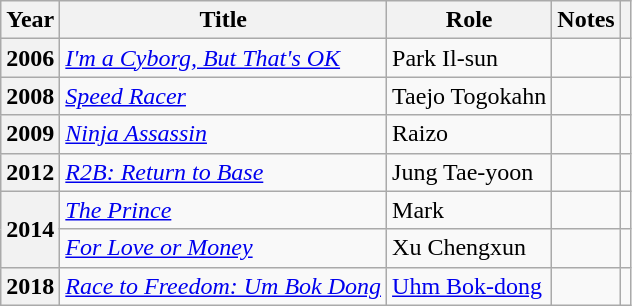<table class="wikitable plainrowheaders sortable">
<tr>
<th scope="col">Year</th>
<th scope="col">Title</th>
<th scope="col">Role</th>
<th scope="col" class="unsortable">Notes</th>
<th scope="col" class="unsortable"></th>
</tr>
<tr>
<th scope="row">2006</th>
<td><em><a href='#'>I'm a Cyborg, But That's OK</a></em></td>
<td>Park Il-sun</td>
<td></td>
<td></td>
</tr>
<tr>
<th scope="row">2008</th>
<td><em><a href='#'>Speed Racer</a></em></td>
<td>Taejo Togokahn</td>
<td></td>
</tr>
<tr>
<th scope="row">2009</th>
<td><em><a href='#'>Ninja Assassin</a></em></td>
<td>Raizo</td>
<td></td>
<td></td>
</tr>
<tr>
<th scope="row">2012</th>
<td><em><a href='#'>R2B: Return to Base</a></em></td>
<td>Jung Tae-yoon</td>
<td></td>
<td></td>
</tr>
<tr>
<th scope="row" rowspan=2>2014</th>
<td><em><a href='#'>The Prince</a></em></td>
<td>Mark</td>
<td></td>
<td></td>
</tr>
<tr>
<td><em><a href='#'>For Love or Money</a></em></td>
<td>Xu Chengxun</td>
<td></td>
<td></td>
</tr>
<tr>
<th scope="row">2018</th>
<td><em><a href='#'>Race to Freedom: Um Bok Dong</a></em></td>
<td><a href='#'>Uhm Bok-dong</a></td>
<td></td>
<td></td>
</tr>
</table>
